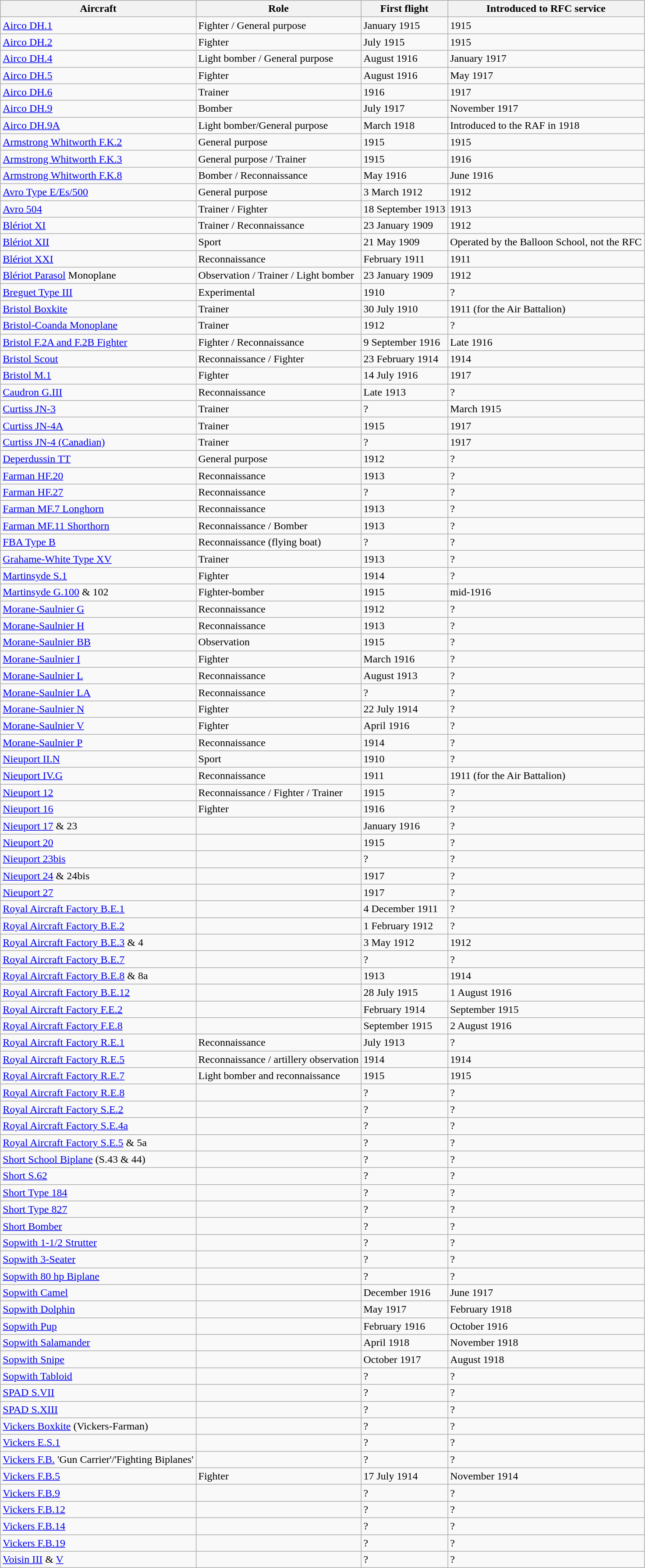<table class="wikitable">
<tr>
<th>Aircraft</th>
<th>Role</th>
<th>First flight</th>
<th>Introduced to RFC service</th>
</tr>
<tr Morane-Saulnier>
<td><a href='#'>Airco DH.1</a></td>
<td>Fighter / General purpose</td>
<td>January 1915</td>
<td>1915</td>
</tr>
<tr>
<td><a href='#'>Airco DH.2</a></td>
<td>Fighter</td>
<td>July 1915</td>
<td>1915</td>
</tr>
<tr>
<td><a href='#'>Airco DH.4</a></td>
<td>Light bomber / General purpose</td>
<td>August 1916</td>
<td>January 1917</td>
</tr>
<tr>
<td><a href='#'>Airco DH.5</a></td>
<td>Fighter</td>
<td>August 1916</td>
<td>May 1917</td>
</tr>
<tr>
<td><a href='#'>Airco DH.6</a></td>
<td>Trainer</td>
<td>1916</td>
<td>1917</td>
</tr>
<tr>
<td><a href='#'>Airco DH.9</a></td>
<td>Bomber</td>
<td>July 1917</td>
<td>November 1917</td>
</tr>
<tr>
<td><a href='#'>Airco DH.9A</a></td>
<td>Light bomber/General purpose</td>
<td>March 1918</td>
<td>Introduced to the RAF in 1918</td>
</tr>
<tr>
<td><a href='#'>Armstrong Whitworth F.K.2</a></td>
<td>General purpose</td>
<td>1915</td>
<td>1915</td>
</tr>
<tr>
<td><a href='#'>Armstrong Whitworth F.K.3</a></td>
<td>General purpose / Trainer</td>
<td>1915</td>
<td>1916</td>
</tr>
<tr>
<td><a href='#'>Armstrong Whitworth F.K.8</a></td>
<td>Bomber / Reconnaissance</td>
<td>May 1916</td>
<td>June 1916</td>
</tr>
<tr>
<td><a href='#'>Avro Type E/Es/500</a></td>
<td>General purpose</td>
<td>3 March 1912</td>
<td>1912</td>
</tr>
<tr>
<td><a href='#'>Avro 504</a></td>
<td>Trainer / Fighter</td>
<td>18 September 1913</td>
<td>1913</td>
</tr>
<tr>
<td><a href='#'>Blériot XI</a></td>
<td>Trainer / Reconnaissance</td>
<td>23 January 1909</td>
<td>1912</td>
</tr>
<tr>
<td><a href='#'>Blériot XII</a></td>
<td>Sport</td>
<td>21 May 1909</td>
<td>Operated by the Balloon School, not the RFC</td>
</tr>
<tr>
<td><a href='#'>Blériot XXI</a></td>
<td>Reconnaissance</td>
<td>February 1911</td>
<td>1911</td>
</tr>
<tr>
<td><a href='#'>Blériot Parasol</a> Monoplane</td>
<td>Observation / Trainer / Light bomber</td>
<td>23 January 1909</td>
<td>1912</td>
</tr>
<tr>
<td><a href='#'>Breguet Type III</a></td>
<td>Experimental</td>
<td>1910</td>
<td>?</td>
</tr>
<tr>
<td><a href='#'>Bristol Boxkite</a></td>
<td>Trainer</td>
<td>30 July 1910</td>
<td>1911 (for the Air Battalion)</td>
</tr>
<tr>
<td><a href='#'>Bristol-Coanda Monoplane</a></td>
<td>Trainer</td>
<td>1912</td>
<td>?</td>
</tr>
<tr>
<td><a href='#'>Bristol F.2A and F.2B Fighter</a></td>
<td>Fighter / Reconnaissance</td>
<td>9 September 1916</td>
<td>Late 1916</td>
</tr>
<tr>
<td><a href='#'>Bristol Scout</a></td>
<td>Reconnaissance / Fighter</td>
<td>23 February 1914</td>
<td>1914</td>
</tr>
<tr>
<td><a href='#'>Bristol M.1</a></td>
<td>Fighter</td>
<td>14 July 1916</td>
<td>1917</td>
</tr>
<tr>
<td><a href='#'>Caudron G.III</a></td>
<td>Reconnaissance</td>
<td>Late 1913</td>
<td>?</td>
</tr>
<tr>
<td><a href='#'>Curtiss JN-3</a></td>
<td>Trainer</td>
<td>?</td>
<td>March 1915</td>
</tr>
<tr>
<td><a href='#'>Curtiss JN-4A</a></td>
<td>Trainer</td>
<td>1915</td>
<td>1917</td>
</tr>
<tr>
<td><a href='#'>Curtiss JN-4 (Canadian)</a></td>
<td>Trainer</td>
<td>?</td>
<td>1917</td>
</tr>
<tr>
<td><a href='#'>Deperdussin TT</a></td>
<td>General purpose</td>
<td>1912</td>
<td>?</td>
</tr>
<tr>
<td><a href='#'>Farman HF.20</a></td>
<td>Reconnaissance</td>
<td>1913</td>
<td>?</td>
</tr>
<tr>
<td><a href='#'>Farman HF.27</a></td>
<td>Reconnaissance</td>
<td>?</td>
<td>?</td>
</tr>
<tr>
<td><a href='#'>Farman MF.7 Longhorn</a></td>
<td>Reconnaissance</td>
<td>1913</td>
<td>?</td>
</tr>
<tr>
<td><a href='#'>Farman MF.11 Shorthorn</a></td>
<td>Reconnaissance / Bomber</td>
<td>1913</td>
<td>?</td>
</tr>
<tr>
<td><a href='#'>FBA Type B</a></td>
<td>Reconnaissance (flying boat)</td>
<td>?</td>
<td>?</td>
</tr>
<tr>
<td><a href='#'>Grahame-White Type XV</a></td>
<td>Trainer</td>
<td>1913</td>
<td>?</td>
</tr>
<tr>
<td><a href='#'>Martinsyde S.1</a></td>
<td>Fighter</td>
<td>1914</td>
<td>?</td>
</tr>
<tr>
<td><a href='#'>Martinsyde G.100</a> & 102</td>
<td>Fighter-bomber</td>
<td>1915</td>
<td>mid-1916</td>
</tr>
<tr>
<td><a href='#'>Morane-Saulnier G</a></td>
<td>Reconnaissance</td>
<td>1912</td>
<td>?</td>
</tr>
<tr>
<td><a href='#'>Morane-Saulnier H</a></td>
<td>Reconnaissance</td>
<td>1913</td>
<td>?</td>
</tr>
<tr>
<td><a href='#'>Morane-Saulnier BB</a></td>
<td>Observation</td>
<td>1915</td>
<td>?</td>
</tr>
<tr>
<td><a href='#'>Morane-Saulnier I</a></td>
<td>Fighter</td>
<td>March 1916</td>
<td>?</td>
</tr>
<tr>
<td><a href='#'>Morane-Saulnier L</a></td>
<td>Reconnaissance</td>
<td>August 1913</td>
<td>?</td>
</tr>
<tr>
<td><a href='#'>Morane-Saulnier LA</a></td>
<td>Reconnaissance</td>
<td>?</td>
<td>?</td>
</tr>
<tr>
<td><a href='#'>Morane-Saulnier N</a></td>
<td>Fighter</td>
<td>22 July 1914</td>
<td>?</td>
</tr>
<tr>
<td><a href='#'>Morane-Saulnier V</a></td>
<td>Fighter</td>
<td>April 1916</td>
<td>?</td>
</tr>
<tr>
<td><a href='#'>Morane-Saulnier P</a></td>
<td>Reconnaissance</td>
<td>1914</td>
<td>?</td>
</tr>
<tr>
<td><a href='#'>Nieuport II.N</a></td>
<td>Sport</td>
<td>1910</td>
<td>?</td>
</tr>
<tr>
<td><a href='#'>Nieuport IV.G</a></td>
<td>Reconnaissance</td>
<td>1911</td>
<td>1911 (for the Air Battalion)</td>
</tr>
<tr>
<td><a href='#'>Nieuport 12</a></td>
<td>Reconnaissance / Fighter / Trainer</td>
<td>1915</td>
<td>?</td>
</tr>
<tr>
<td><a href='#'>Nieuport 16</a></td>
<td>Fighter</td>
<td>1916</td>
<td>?</td>
</tr>
<tr>
<td><a href='#'>Nieuport 17</a> & 23</td>
<td></td>
<td>January 1916</td>
<td>?</td>
</tr>
<tr>
<td><a href='#'>Nieuport 20</a></td>
<td></td>
<td>1915</td>
<td>?</td>
</tr>
<tr>
<td><a href='#'>Nieuport 23bis</a></td>
<td></td>
<td>?</td>
<td>?</td>
</tr>
<tr>
<td><a href='#'>Nieuport 24</a> & 24bis</td>
<td></td>
<td>1917</td>
<td>?</td>
</tr>
<tr>
<td><a href='#'>Nieuport 27</a></td>
<td></td>
<td>1917</td>
<td>?</td>
</tr>
<tr>
<td><a href='#'>Royal Aircraft Factory B.E.1</a></td>
<td></td>
<td>4 December 1911</td>
<td>?</td>
</tr>
<tr>
<td><a href='#'>Royal Aircraft Factory B.E.2</a></td>
<td></td>
<td>1 February 1912</td>
<td>?</td>
</tr>
<tr>
<td><a href='#'>Royal Aircraft Factory B.E.3</a> & 4</td>
<td></td>
<td>3 May 1912</td>
<td>1912</td>
</tr>
<tr>
<td><a href='#'>Royal Aircraft Factory B.E.7</a></td>
<td></td>
<td>?</td>
<td>?</td>
</tr>
<tr>
<td><a href='#'>Royal Aircraft Factory B.E.8</a> & 8a</td>
<td></td>
<td>1913</td>
<td>1914</td>
</tr>
<tr>
<td><a href='#'>Royal Aircraft Factory B.E.12</a></td>
<td></td>
<td>28 July 1915</td>
<td>1 August 1916</td>
</tr>
<tr>
<td><a href='#'>Royal Aircraft Factory F.E.2</a></td>
<td></td>
<td>February 1914</td>
<td>September 1915</td>
</tr>
<tr>
<td><a href='#'>Royal Aircraft Factory F.E.8</a></td>
<td></td>
<td>September 1915</td>
<td>2 August 1916</td>
</tr>
<tr>
<td><a href='#'>Royal Aircraft Factory R.E.1</a></td>
<td>Reconnaissance</td>
<td>July 1913</td>
<td>?</td>
</tr>
<tr>
<td><a href='#'>Royal Aircraft Factory R.E.5</a></td>
<td>Reconnaissance / artillery observation</td>
<td>1914</td>
<td>1914</td>
</tr>
<tr>
<td><a href='#'>Royal Aircraft Factory R.E.7</a></td>
<td>Light bomber and reconnaissance</td>
<td>1915</td>
<td>1915</td>
</tr>
<tr>
<td><a href='#'>Royal Aircraft Factory R.E.8</a></td>
<td></td>
<td>?</td>
<td>?</td>
</tr>
<tr>
<td><a href='#'>Royal Aircraft Factory S.E.2</a></td>
<td></td>
<td>?</td>
<td>?</td>
</tr>
<tr>
<td><a href='#'>Royal Aircraft Factory S.E.4a</a></td>
<td></td>
<td>?</td>
<td>?</td>
</tr>
<tr>
<td><a href='#'>Royal Aircraft Factory S.E.5</a> & 5a</td>
<td></td>
<td>?</td>
<td>?</td>
</tr>
<tr>
<td><a href='#'>Short School Biplane</a> (S.43 & 44)</td>
<td></td>
<td>?</td>
<td>?</td>
</tr>
<tr>
<td><a href='#'>Short S.62</a></td>
<td></td>
<td>?</td>
<td>?</td>
</tr>
<tr Sword fish>
<td><a href='#'>Short Type 184</a></td>
<td></td>
<td>?</td>
<td>?</td>
</tr>
<tr>
<td><a href='#'>Short Type 827</a></td>
<td></td>
<td>?</td>
<td>?</td>
</tr>
<tr>
<td><a href='#'>Short Bomber</a></td>
<td></td>
<td>?</td>
<td>?</td>
</tr>
<tr>
<td><a href='#'>Sopwith 1-1/2 Strutter</a></td>
<td></td>
<td>?</td>
<td>?</td>
</tr>
<tr>
<td><a href='#'>Sopwith 3-Seater</a></td>
<td></td>
<td>?</td>
<td>?</td>
</tr>
<tr>
<td><a href='#'>Sopwith 80 hp Biplane</a></td>
<td></td>
<td>?</td>
<td>?</td>
</tr>
<tr>
<td><a href='#'>Sopwith Camel</a></td>
<td></td>
<td>December 1916</td>
<td>June 1917</td>
</tr>
<tr>
<td><a href='#'>Sopwith Dolphin</a></td>
<td></td>
<td>May 1917</td>
<td>February 1918</td>
</tr>
<tr>
<td><a href='#'>Sopwith Pup</a></td>
<td></td>
<td>February 1916</td>
<td>October 1916</td>
</tr>
<tr>
<td><a href='#'>Sopwith Salamander</a></td>
<td></td>
<td>April 1918</td>
<td>November 1918</td>
</tr>
<tr>
<td><a href='#'>Sopwith Snipe</a></td>
<td></td>
<td>October 1917</td>
<td>August 1918</td>
</tr>
<tr>
<td><a href='#'>Sopwith Tabloid</a></td>
<td></td>
<td>?</td>
<td>?</td>
</tr>
<tr>
<td><a href='#'>SPAD S.VII</a></td>
<td></td>
<td>?</td>
<td>?</td>
</tr>
<tr>
<td><a href='#'>SPAD S.XIII</a></td>
<td></td>
<td>?</td>
<td>?</td>
</tr>
<tr>
<td><a href='#'>Vickers Boxkite</a> (Vickers-Farman)</td>
<td></td>
<td>?</td>
<td>?</td>
</tr>
<tr>
<td><a href='#'>Vickers E.S.1</a></td>
<td></td>
<td>?</td>
<td>?</td>
</tr>
<tr>
<td><a href='#'>Vickers F.B.</a> 'Gun Carrier'/'Fighting Biplanes'</td>
<td></td>
<td>?</td>
<td>?</td>
</tr>
<tr>
<td><a href='#'>Vickers F.B.5</a></td>
<td>Fighter</td>
<td>17 July 1914</td>
<td>November 1914</td>
</tr>
<tr>
<td><a href='#'>Vickers F.B.9</a></td>
<td></td>
<td>?</td>
<td>?</td>
</tr>
<tr>
<td><a href='#'>Vickers F.B.12</a></td>
<td></td>
<td>?</td>
<td>?</td>
</tr>
<tr>
<td><a href='#'>Vickers F.B.14</a></td>
<td></td>
<td>?</td>
<td>?</td>
</tr>
<tr>
<td><a href='#'>Vickers F.B.19</a></td>
<td></td>
<td>?</td>
<td>?</td>
</tr>
<tr>
<td><a href='#'>Voisin III</a> & <a href='#'>V</a> </td>
<td></td>
<td>?</td>
<td>?</td>
</tr>
</table>
